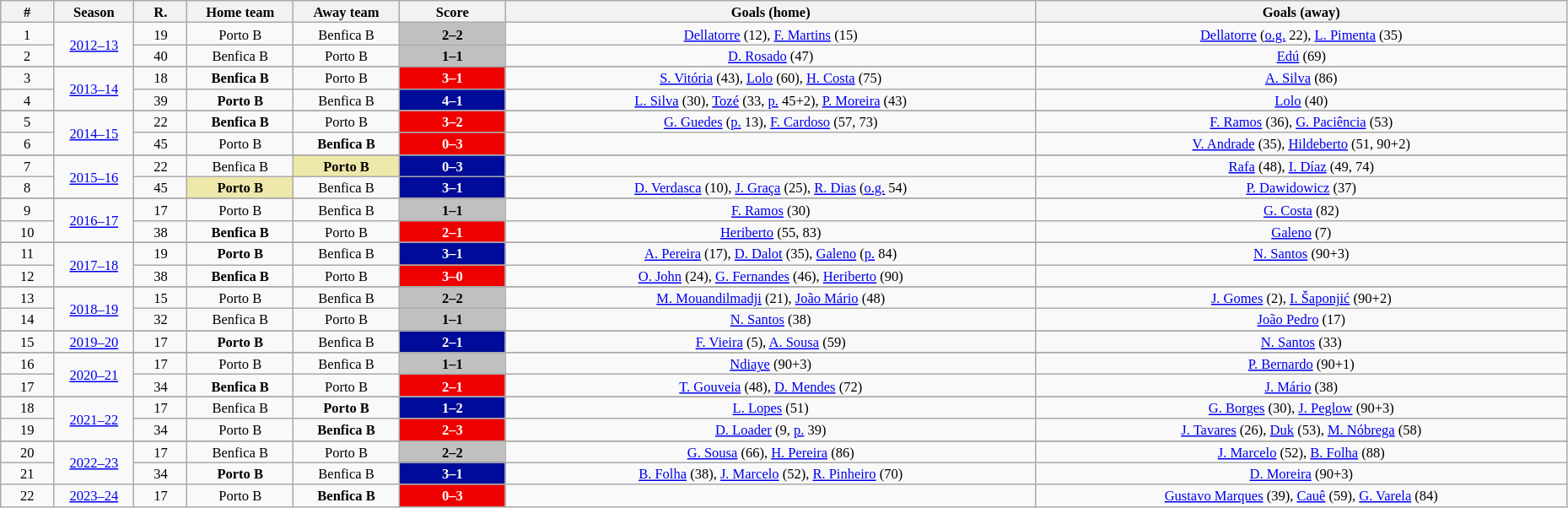<table class="wikitable" style="width:98%; margin:0 left; font-size: 11px">
<tr>
<th width=2%>#</th>
<th class="unsortable" width=3%>Season</th>
<th width=2%>R.</th>
<th width=4%>Home team</th>
<th width=4%>Away team</th>
<th width=4%>Score</th>
<th width=20%>Goals (home)</th>
<th width=20%>Goals (away)</th>
</tr>
<tr style="text-align:center;">
<td>1</td>
<td rowspan="2"><a href='#'>2012–13</a></td>
<td>19</td>
<td>Porto B</td>
<td>Benfica B</td>
<td style="background:silver;"><strong>2–2</strong></td>
<td><a href='#'>Dellatorre</a> (12), <a href='#'>F. Martins</a> (15)</td>
<td><a href='#'>Dellatorre</a> (<a href='#'>o.g.</a> 22), <a href='#'>L. Pimenta</a> (35)</td>
</tr>
<tr style="text-align:center;">
<td>2</td>
<td>40</td>
<td>Benfica B</td>
<td>Porto B</td>
<td style="background:silver;"><strong>1–1</strong></td>
<td><a href='#'>D. Rosado</a> (47)</td>
<td><a href='#'>Edú</a> (69)</td>
</tr>
<tr>
</tr>
<tr style="text-align:center;">
<td>3</td>
<td rowspan="2"><a href='#'>2013–14</a></td>
<td>18</td>
<td><strong>Benfica B</strong></td>
<td>Porto B</td>
<td style="color:white; background:#EF0000"><strong>3–1</strong></td>
<td><a href='#'>S. Vitória</a> (43), <a href='#'>Lolo</a> (60), <a href='#'>H. Costa</a> (75)</td>
<td><a href='#'>A. Silva</a> (86)</td>
</tr>
<tr style="text-align:center;">
<td>4</td>
<td>39</td>
<td><strong>Porto B</strong></td>
<td>Benfica B</td>
<td style="color:white; background:#000C99"><strong>4–1</strong></td>
<td><a href='#'>L. Silva</a> (30), <a href='#'>Tozé</a> (33, <a href='#'>p.</a> 45+2), <a href='#'>P. Moreira</a> (43)</td>
<td><a href='#'>Lolo</a> (40)</td>
</tr>
<tr>
</tr>
<tr style="text-align:center;">
<td>5</td>
<td rowspan="2"><a href='#'>2014–15</a></td>
<td>22</td>
<td><strong>Benfica B</strong></td>
<td>Porto B</td>
<td style="color:white; background:#EF0000"><strong>3–2</strong></td>
<td><a href='#'>G. Guedes</a> (<a href='#'>p.</a> 13), <a href='#'>F. Cardoso</a> (57, 73)</td>
<td><a href='#'>F. Ramos</a> (36), <a href='#'>G. Paciência</a> (53)</td>
</tr>
<tr style="text-align:center;">
<td>6</td>
<td>45</td>
<td>Porto B</td>
<td><strong>Benfica B</strong></td>
<td style="color:white; background:#EF0000"><strong>0–3</strong></td>
<td></td>
<td><a href='#'>V. Andrade</a> (35), <a href='#'>Hildeberto</a> (51, 90+2)</td>
</tr>
<tr>
</tr>
<tr style="text-align:center;">
<td>7</td>
<td rowspan="2"><a href='#'>2015–16</a></td>
<td>22</td>
<td>Benfica B</td>
<td bgcolor="#EEE8AA"><strong>Porto B</strong></td>
<td style="color:white; background:#000C99"><strong>0–3</strong></td>
<td></td>
<td><a href='#'>Rafa</a> (48), <a href='#'>I. Díaz</a> (49, 74)</td>
</tr>
<tr style="text-align:center;">
<td>8</td>
<td>45</td>
<td bgcolor="#EEE8AA"><strong>Porto B</strong></td>
<td>Benfica B</td>
<td style="color:white; background:#000C99"><strong>3–1</strong></td>
<td><a href='#'>D. Verdasca</a> (10), <a href='#'>J. Graça</a> (25), <a href='#'>R. Dias</a> (<a href='#'>o.g.</a> 54)</td>
<td><a href='#'>P. Dawidowicz</a> (37)</td>
</tr>
<tr>
</tr>
<tr style="text-align:center;">
<td>9</td>
<td rowspan="2"><a href='#'>2016–17</a></td>
<td>17</td>
<td>Porto B</td>
<td>Benfica B</td>
<td style="background:silver;"><strong>1–1</strong></td>
<td><a href='#'>F. Ramos</a> (30)</td>
<td><a href='#'>G. Costa</a> (82)</td>
</tr>
<tr style="text-align:center;">
<td>10</td>
<td>38</td>
<td><strong>Benfica B</strong></td>
<td>Porto B</td>
<td style="color:white; background:#EF0000"><strong>2–1</strong></td>
<td><a href='#'>Heriberto</a> (55, 83)</td>
<td><a href='#'>Galeno</a> (7)</td>
</tr>
<tr>
</tr>
<tr style="text-align:center;">
<td>11</td>
<td rowspan="2"><a href='#'>2017–18</a></td>
<td>19</td>
<td><strong>Porto B</strong></td>
<td>Benfica B</td>
<td style="color:white; background:#000C99"><strong>3–1</strong></td>
<td><a href='#'>A. Pereira</a> (17), <a href='#'>D. Dalot</a> (35), <a href='#'>Galeno</a> (<a href='#'>p.</a> 84)</td>
<td><a href='#'>N. Santos</a> (90+3)</td>
</tr>
<tr style="text-align:center;">
<td>12</td>
<td>38</td>
<td><strong>Benfica B</strong></td>
<td>Porto B</td>
<td style="color:white; background:#EF0000"><strong>3–0</strong></td>
<td><a href='#'>O. John</a> (24), <a href='#'>G. Fernandes</a> (46), <a href='#'>Heriberto</a> (90)</td>
<td></td>
</tr>
<tr>
</tr>
<tr style="text-align:center;">
<td>13</td>
<td rowspan="2"><a href='#'>2018–19</a></td>
<td>15</td>
<td>Porto B</td>
<td>Benfica B</td>
<td style="background:silver;"><strong>2–2</strong></td>
<td><a href='#'>M. Mouandilmadji</a> (21), <a href='#'>João Mário</a> (48)</td>
<td><a href='#'>J. Gomes</a> (2), <a href='#'>I. Šaponjić</a> (90+2)</td>
</tr>
<tr style="text-align:center;">
<td>14</td>
<td>32</td>
<td>Benfica B</td>
<td>Porto B</td>
<td style="background:silver;"><strong>1–1</strong></td>
<td><a href='#'>N. Santos</a> (38)</td>
<td><a href='#'>João Pedro</a> (17)</td>
</tr>
<tr>
</tr>
<tr style="text-align:center;">
<td>15</td>
<td><a href='#'>2019–20</a></td>
<td>17</td>
<td><strong>Porto B</strong></td>
<td>Benfica B</td>
<td style="color:white; background:#000C99"><strong>2–1</strong></td>
<td><a href='#'>F. Vieira</a> (5), <a href='#'>A. Sousa</a> (59)</td>
<td><a href='#'>N. Santos</a> (33)</td>
</tr>
<tr>
</tr>
<tr style="text-align:center;">
<td>16</td>
<td rowspan="2"><a href='#'>2020–21</a></td>
<td>17</td>
<td>Porto B</td>
<td>Benfica B</td>
<td style="background:silver;"><strong>1–1</strong></td>
<td><a href='#'>Ndiaye</a> (90+3)</td>
<td><a href='#'>P. Bernardo</a> (90+1)</td>
</tr>
<tr style="text-align:center;">
<td>17</td>
<td>34</td>
<td><strong>Benfica B</strong></td>
<td>Porto B</td>
<td style="color:white; background:#EF0000"><strong>2–1</strong></td>
<td><a href='#'>T. Gouveia</a> (48), <a href='#'>D. Mendes</a> (72)</td>
<td><a href='#'>J. Mário</a> (38)</td>
</tr>
<tr>
</tr>
<tr style="text-align:center;">
<td>18</td>
<td rowspan="2"><a href='#'>2021–22</a></td>
<td>17</td>
<td>Benfica B</td>
<td><strong>Porto B</strong></td>
<td style="color:white; background:#000C99"><strong>1–2</strong></td>
<td><a href='#'>L. Lopes</a> (51)</td>
<td><a href='#'>G. Borges</a> (30), <a href='#'>J. Peglow</a> (90+3)</td>
</tr>
<tr style="text-align:center;">
<td>19</td>
<td>34</td>
<td>Porto B</td>
<td><strong>Benfica B</strong></td>
<td style="color:white; background:#EF0000"><strong>2–3</strong></td>
<td><a href='#'>D. Loader</a> (9, <a href='#'>p.</a> 39)</td>
<td><a href='#'>J. Tavares</a> (26), <a href='#'>Duk</a> (53), <a href='#'>M. Nóbrega</a> (58)</td>
</tr>
<tr>
</tr>
<tr style="text-align:center;">
<td>20</td>
<td rowspan="2"><a href='#'>2022–23</a></td>
<td>17</td>
<td>Benfica B</td>
<td>Porto B</td>
<td style="background:silver;"><strong>2–2</strong></td>
<td><a href='#'>G. Sousa</a> (66), <a href='#'>H. Pereira</a> (86)</td>
<td><a href='#'>J. Marcelo</a> (52), <a href='#'>B. Folha</a> (88)</td>
</tr>
<tr style="text-align:center;">
<td>21</td>
<td>34</td>
<td><strong>Porto B</strong></td>
<td>Benfica B</td>
<td style="color:white; background:#000C99"><strong>3–1</strong></td>
<td><a href='#'>B. Folha</a> (38), <a href='#'>J. Marcelo</a> (52), <a href='#'>R. Pinheiro</a> (70)</td>
<td><a href='#'>D. Moreira</a> (90+3)</td>
</tr>
<tr style="text-align:center;">
<td>22</td>
<td><a href='#'>2023–24</a></td>
<td>17</td>
<td>Porto B</td>
<td><strong>Benfica B</strong></td>
<td style="color:white; background:#EF0000"><strong>0–3</strong></td>
<td></td>
<td><a href='#'>Gustavo Marques</a> (39), <a href='#'>Cauê</a> (59), <a href='#'>G. Varela</a> (84)</td>
</tr>
</table>
